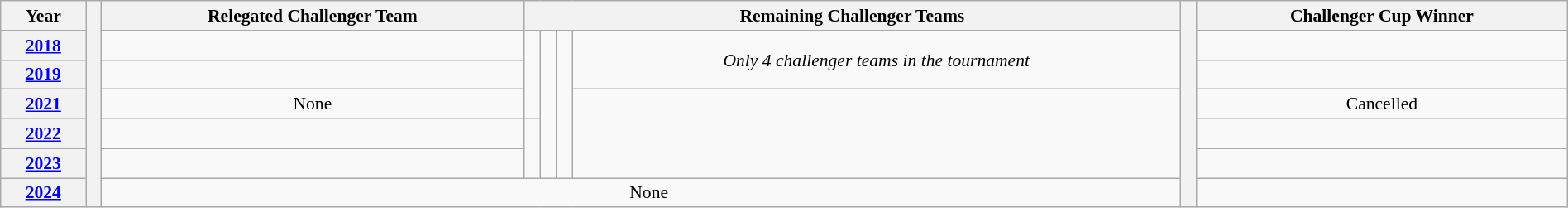<table class="wikitable" style="font-size:90%; width: 100%; text-align: center;">
<tr>
<th>Year</th>
<th rowspan="7" width="1%" bgcolor="#ffffff"></th>
<th>Relegated Challenger Team</th>
<th colspan="4">Remaining Challenger Teams</th>
<th rowspan="7" width="1%" bgcolor="#ffffff"></th>
<th>Challenger Cup Winner</th>
</tr>
<tr>
<th><a href='#'>2018</a></th>
<td> </td>
<td rowspan="3"> </td>
<td rowspan="5"> </td>
<td rowspan="5"> </td>
<td rowspan="2"><em>Only 4 challenger teams in the tournament</em></td>
<td> </td>
</tr>
<tr>
<th><a href='#'>2019</a></th>
<td> </td>
<td> </td>
</tr>
<tr>
<th><a href='#'>2021</a></th>
<td>None</td>
<td rowspan="3"> </td>
<td>Cancelled</td>
</tr>
<tr>
<th><a href='#'>2022</a></th>
<td> </td>
<td rowspan="2"> </td>
<td> </td>
</tr>
<tr>
<th><a href='#'>2023</a></th>
<td> </td>
<td> </td>
</tr>
<tr>
<th><a href='#'>2024</a></th>
<td colspan="6">None</td>
<td> </td>
</tr>
</table>
